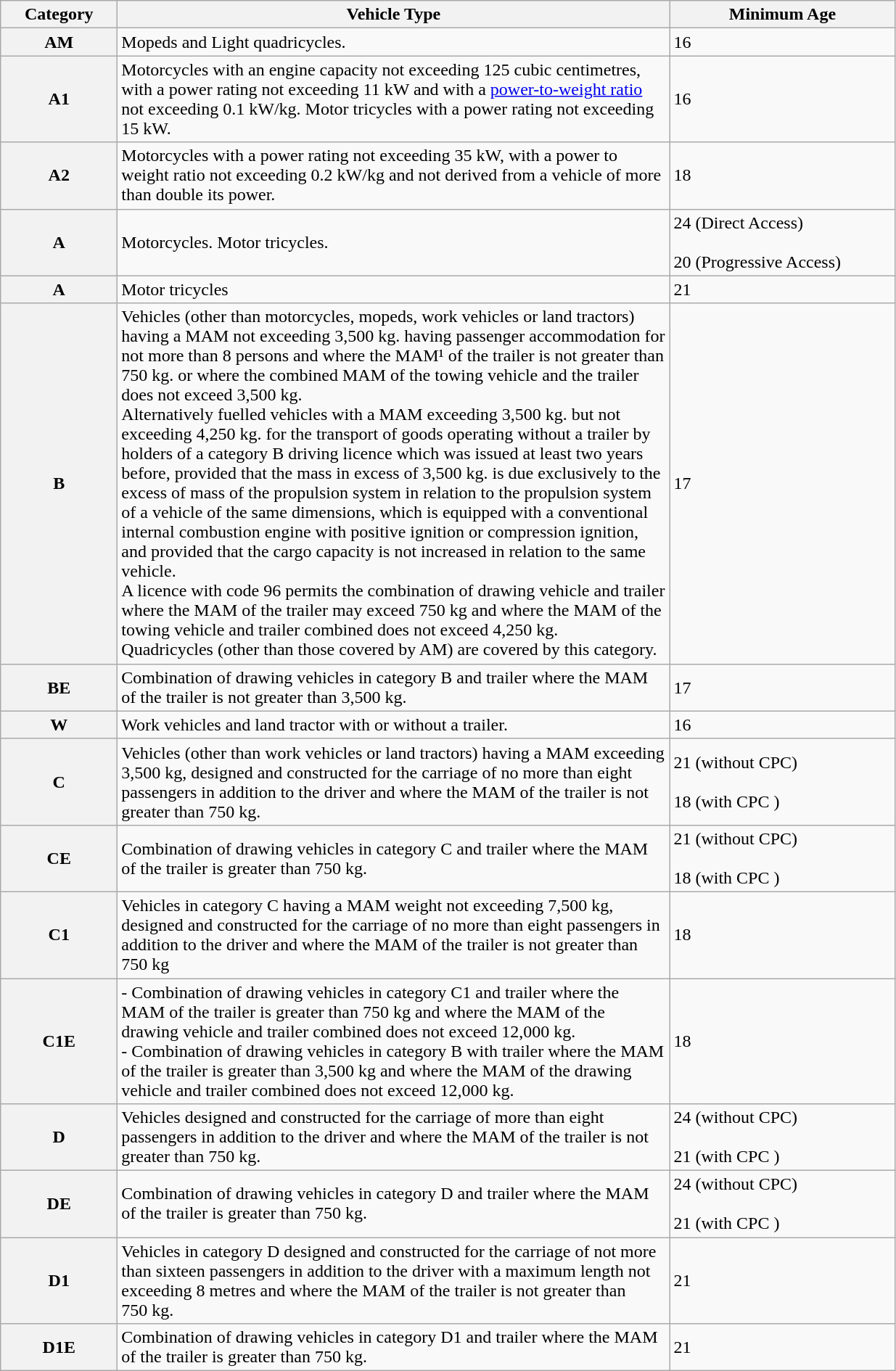<table class="wikitable">
<tr>
<th width=100>Category</th>
<th width=500>Vehicle Type</th>
<th width=200>Minimum Age</th>
</tr>
<tr>
<th>AM</th>
<td>Mopeds and Light quadricycles.</td>
<td><div>16</div></td>
</tr>
<tr>
<th>A1</th>
<td>Motorcycles with an engine capacity not exceeding 125 cubic centimetres, with a power rating not exceeding 11 kW and with a <a href='#'>power-to-weight ratio</a> not exceeding 0.1 kW/kg. Motor tricycles with a power rating not exceeding 15 kW.</td>
<td><div>16</div></td>
</tr>
<tr>
<th>A2</th>
<td>Motorcycles with a power rating not exceeding 35 kW, with a power to weight ratio not exceeding 0.2 kW/kg and not derived from a vehicle of more than double its power.</td>
<td><div>18</div></td>
</tr>
<tr>
<th>A</th>
<td>Motorcycles. Motor tricycles.</td>
<td><div>24 (Direct Access)<br><br>20 (Progressive Access)</div></td>
</tr>
<tr>
<th>A</th>
<td>Motor tricycles</td>
<td><div>21</div></td>
</tr>
<tr>
<th>B</th>
<td>Vehicles (other than motorcycles, mopeds, work vehicles or land tractors) having a MAM not exceeding 3,500 kg. having passenger accommodation for not more than 8 persons and where the MAM¹ of the trailer is not greater than 750 kg. or where the combined MAM of the towing vehicle and the trailer does not exceed 3,500 kg.<br>Alternatively fuelled vehicles with a MAM exceeding 3,500 kg. but not exceeding 4,250 kg. for the transport of goods operating without a trailer by holders of a category B driving licence which was issued at least two years before, provided that the mass in excess of 3,500 kg. is due exclusively to the excess of mass of the propulsion system in relation to the propulsion system of a vehicle of the same dimensions, which is equipped with a conventional internal combustion engine with positive ignition or compression ignition, and provided that the cargo capacity is not increased in relation to the same vehicle.<br>A licence with code 96 permits the combination of drawing vehicle and trailer where the MAM of the trailer may exceed 750 kg and where the MAM of the towing vehicle and trailer combined does not exceed 4,250 kg.<br>Quadricycles (other than those covered by AM) are covered by this category.</td>
<td><div>17</div></td>
</tr>
<tr>
<th>BE</th>
<td>Combination of drawing vehicles in category B and trailer where the MAM of the trailer is not greater than 3,500 kg.</td>
<td><div>17</div></td>
</tr>
<tr>
<th>W</th>
<td>Work vehicles and land tractor with or without a trailer.</td>
<td><div> 16</div></td>
</tr>
<tr>
<th>C</th>
<td>Vehicles (other than work vehicles or land tractors) having a MAM exceeding 3,500 kg, designed and constructed for the carriage of no more than eight passengers in addition to the driver and where the MAM of the trailer is not greater than 750 kg.</td>
<td><div>21 (without CPC)<br><br>18 (with CPC )</div></td>
</tr>
<tr>
<th>CE</th>
<td>Combination of drawing vehicles in category C and trailer where the MAM of the trailer is greater than 750 kg.</td>
<td><div> 21 (without CPC)<br><br>18 (with CPC )</div></td>
</tr>
<tr>
<th>C1</th>
<td>Vehicles in category C having a MAM weight not exceeding 7,500 kg, designed and constructed for the carriage of no more than eight passengers in addition to the driver and where the MAM of the trailer is not greater than 750 kg</td>
<td><div> 18</div></td>
</tr>
<tr>
<th>C1E</th>
<td>- Combination of drawing vehicles in category C1 and trailer where the MAM of the trailer is greater than 750 kg and where the MAM of the drawing vehicle and trailer combined does not exceed 12,000 kg.<br>- Combination of drawing vehicles in category B with trailer where the MAM of the trailer is greater than 3,500 kg and where the MAM of the drawing vehicle and trailer combined does not exceed 12,000 kg.</td>
<td><div>18</div></td>
</tr>
<tr>
<th>D</th>
<td>Vehicles designed and constructed for the carriage of more than eight passengers in addition to the driver and where the MAM of the trailer is not greater than 750 kg.</td>
<td><div>24 (without CPC)<br><br>21 (with CPC )</div></td>
</tr>
<tr>
<th>DE</th>
<td>Combination of drawing vehicles in category D and trailer where the MAM of the trailer is greater than 750 kg.</td>
<td><div>24 (without CPC)<br><br>21 (with CPC )</div></td>
</tr>
<tr>
<th>D1</th>
<td>Vehicles in category D designed and constructed for the carriage of not more than sixteen passengers in addition to the driver with a maximum length not exceeding 8 metres and where the MAM of the trailer is not greater than 750 kg.</td>
<td><div> 21</div></td>
</tr>
<tr>
<th>D1E</th>
<td>Combination of drawing vehicles in category D1 and trailer where the MAM of the trailer is greater than 750 kg.</td>
<td><div> 21</div></td>
</tr>
</table>
